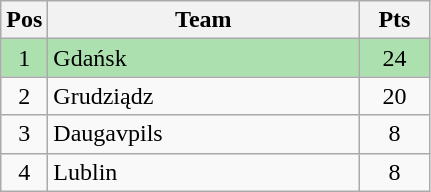<table class="wikitable" style="font-size: 100%">
<tr>
<th width=20>Pos</th>
<th width=200>Team</th>
<th width=40>Pts</th>
</tr>
<tr align=center style="background:#ACE1AF;">
<td>1</td>
<td align="left">Gdańsk</td>
<td>24</td>
</tr>
<tr align=center>
<td>2</td>
<td align="left">Grudziądz</td>
<td>20</td>
</tr>
<tr align=center>
<td>3</td>
<td align="left">Daugavpils</td>
<td>8</td>
</tr>
<tr align=center>
<td>4</td>
<td align="left">Lublin</td>
<td>8</td>
</tr>
</table>
